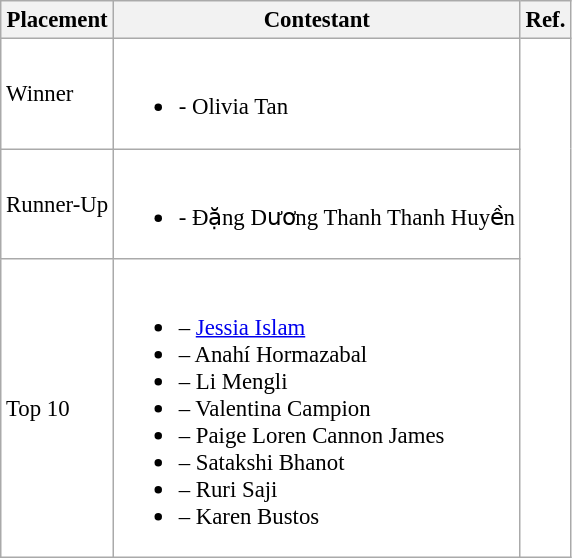<table class="wikitable sortable" style="background:#FFFFFF; font-size:95%;">
<tr>
<th>Placement</th>
<th>Contestant</th>
<th>Ref.</th>
</tr>
<tr>
<td>Winner</td>
<td><br><ul><li> - Olivia Tan</li></ul></td>
<td rowspan=3></td>
</tr>
<tr>
<td>Runner-Up</td>
<td><br><ul><li> - Đặng Dương Thanh Thanh Huyền</li></ul></td>
</tr>
<tr>
<td>Top 10</td>
<td><br><ul><li> – <a href='#'>Jessia Islam</a></li><li> – Anahí Hormazabal</li><li> – Li Mengli</li><li> – Valentina Campion</li><li> – Paige Loren Cannon James</li><li> – Satakshi Bhanot</li><li> – Ruri Saji</li><li> – Karen Bustos</li></ul></td>
</tr>
</table>
